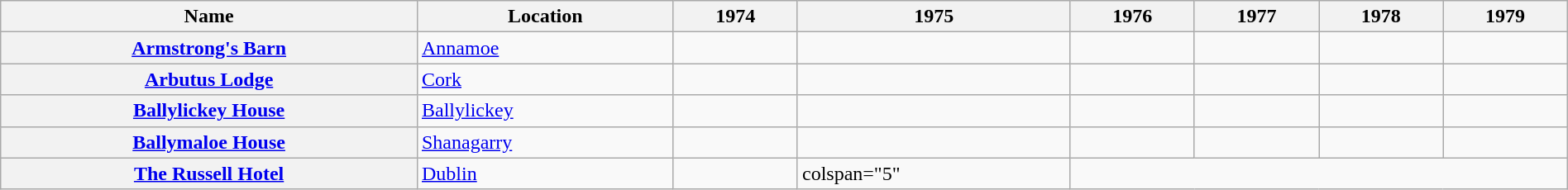<table class="wikitable sortable plainrowheaders" style="width:100%;">
<tr>
<th scope="col">Name</th>
<th scope="col">Location</th>
<th scope="col">1974</th>
<th scope="col">1975</th>
<th scope="col">1976</th>
<th scope="col">1977</th>
<th scope="col">1978</th>
<th scope="col">1979</th>
</tr>
<tr>
<th scope="row"><a href='#'>Armstrong's Barn</a></th>
<td><a href='#'>Annamoe</a></td>
<td></td>
<td></td>
<td></td>
<td></td>
<td></td>
<td></td>
</tr>
<tr>
<th scope="row"><a href='#'>Arbutus Lodge</a></th>
<td><a href='#'>Cork</a></td>
<td></td>
<td></td>
<td></td>
<td></td>
<td></td>
<td></td>
</tr>
<tr>
<th scope="row"><a href='#'>Ballylickey House</a></th>
<td><a href='#'>Ballylickey</a></td>
<td></td>
<td></td>
<td></td>
<td></td>
<td></td>
<td></td>
</tr>
<tr>
<th scope="row"><a href='#'>Ballymaloe House</a></th>
<td><a href='#'>Shanagarry</a></td>
<td></td>
<td></td>
<td></td>
<td></td>
<td></td>
<td></td>
</tr>
<tr>
<th scope="row"><a href='#'>The Russell Hotel</a></th>
<td><a href='#'>Dublin</a></td>
<td></td>
<td>colspan="5" </td>
</tr>
</table>
